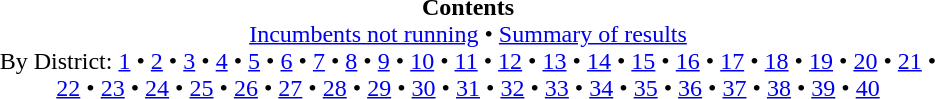<table id=toc class=toc summary=Contents style="width:50%">
<tr>
<td align=center><strong>Contents</strong><br><a href='#'>Incumbents not running</a> • <a href='#'>Summary of results</a><br>By District: <a href='#'>1</a> • <a href='#'>2</a> • <a href='#'>3</a> • <a href='#'>4</a> • <a href='#'>5</a> • <a href='#'>6</a> • <a href='#'>7</a> • <a href='#'>8</a> • <a href='#'>9</a> • <a href='#'>10</a> • <a href='#'>11</a> • <a href='#'>12</a> • <a href='#'>13</a> • <a href='#'>14</a> • <a href='#'>15</a> • <a href='#'>16</a> • <a href='#'>17</a> • <a href='#'>18</a> • <a href='#'>19</a> • <a href='#'>20</a> • <a href='#'>21</a> • <a href='#'>22</a> • <a href='#'>23</a> • <a href='#'>24</a> • <a href='#'>25</a> • <a href='#'>26</a> • <a href='#'>27</a> • <a href='#'>28</a> • <a href='#'>29</a> • <a href='#'>30</a> • <a href='#'>31</a> • <a href='#'>32</a> • <a href='#'>33</a> • <a href='#'>34</a> • <a href='#'>35</a> • <a href='#'>36</a> • <a href='#'>37</a> • <a href='#'>38</a> • <a href='#'>39</a> • <a href='#'>40</a></td>
</tr>
</table>
